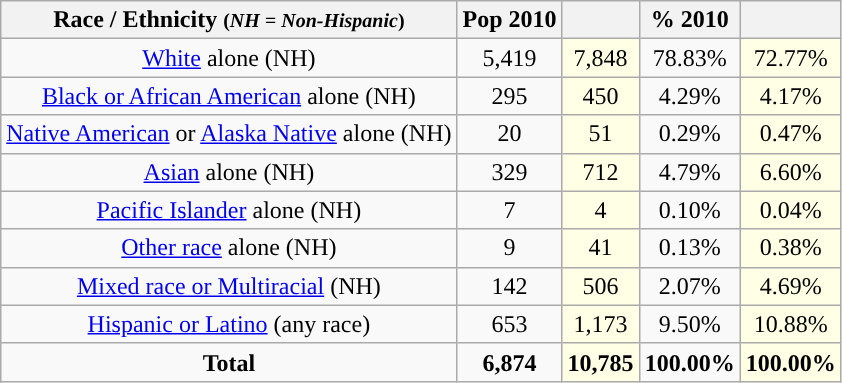<table class="wikitable" style="text-align:center;">
<tr>
<th>Race / Ethnicity <small>(<em>NH = Non-Hispanic</em>)</small></th>
<th>Pop 2010</th>
<th></th>
<th>% 2010</th>
<th></th>
</tr>
<tr>
<td><a href='#'>White</a> alone (NH)</td>
<td>5,419</td>
<td style='background: #ffffe6;'>7,848</td>
<td>78.83%</td>
<td style='background: #ffffe6;'>72.77%</td>
</tr>
<tr>
<td><a href='#'>Black or African American</a> alone (NH)</td>
<td>295</td>
<td style='background: #ffffe6;'>450</td>
<td>4.29%</td>
<td style='background: #ffffe6;'>4.17%</td>
</tr>
<tr>
<td><a href='#'>Native American</a> or <a href='#'>Alaska Native</a> alone (NH)</td>
<td>20</td>
<td style='background: #ffffe6;'>51</td>
<td>0.29%</td>
<td style='background: #ffffe6;'>0.47%</td>
</tr>
<tr>
<td><a href='#'>Asian</a> alone (NH)</td>
<td>329</td>
<td style='background: #ffffe6;'>712</td>
<td>4.79%</td>
<td style='background: #ffffe6;'>6.60%</td>
</tr>
<tr>
<td><a href='#'>Pacific Islander</a> alone (NH)</td>
<td>7</td>
<td style='background: #ffffe6;'>4</td>
<td>0.10%</td>
<td style='background: #ffffe6;'>0.04%</td>
</tr>
<tr>
<td><a href='#'>Other race</a> alone (NH)</td>
<td>9</td>
<td style='background: #ffffe6;'>41</td>
<td>0.13%</td>
<td style='background: #ffffe6;'>0.38%</td>
</tr>
<tr>
<td><a href='#'>Mixed race or Multiracial</a> (NH)</td>
<td>142</td>
<td style='background: #ffffe6;'>506</td>
<td>2.07%</td>
<td style='background: #ffffe6;'>4.69%</td>
</tr>
<tr>
<td><a href='#'>Hispanic or Latino</a> (any race)</td>
<td>653</td>
<td style='background: #ffffe6;'>1,173</td>
<td>9.50%</td>
<td style='background: #ffffe6;'>10.88%</td>
</tr>
<tr>
<td><strong>Total</strong></td>
<td><strong>6,874</strong></td>
<td style='background: #ffffe6;'><strong>10,785</strong></td>
<td><strong>100.00%</strong></td>
<td style='background: #ffffe6;'><strong>100.00%</strong></td>
</tr>
</table>
